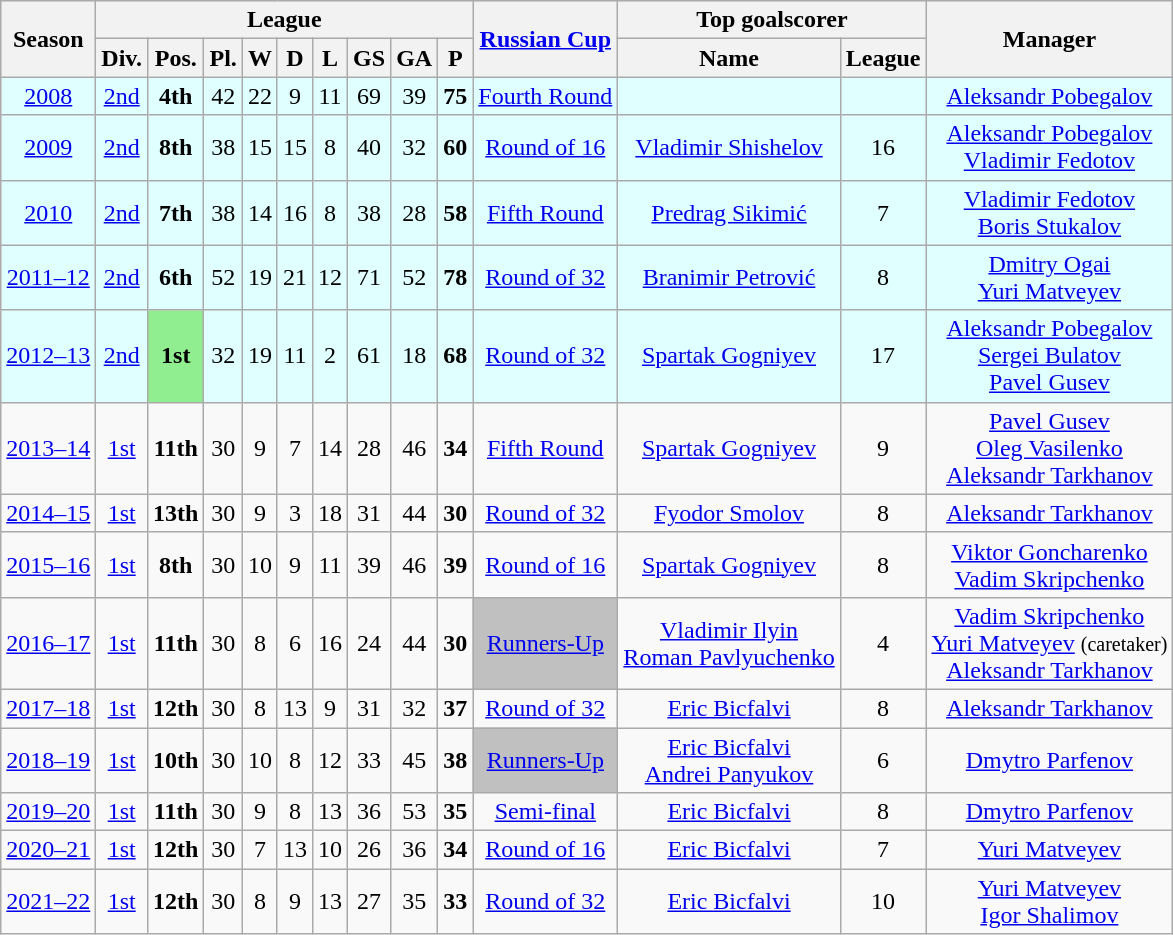<table class="wikitable sortable collapsible collapsed">
<tr style="background:#efefef;">
<th rowspan="2">Season</th>
<th colspan="9">League</th>
<th rowspan="2"><a href='#'>Russian Cup</a></th>
<th colspan="2">Top goalscorer</th>
<th rowspan="2">Manager</th>
</tr>
<tr>
<th>Div.</th>
<th>Pos.</th>
<th>Pl.</th>
<th>W</th>
<th>D</th>
<th>L</th>
<th>GS</th>
<th>GA</th>
<th>P</th>
<th>Name</th>
<th>League</th>
</tr>
<tr bgcolor=LightCyan>
<td align=center><a href='#'>2008</a></td>
<td align=center><a href='#'>2nd</a></td>
<td align=center><strong>4th</strong></td>
<td align=center>42</td>
<td align=center>22</td>
<td align=center>9</td>
<td align=center>11</td>
<td align=center>69</td>
<td align=center>39</td>
<td align=center><strong>75</strong></td>
<td style="text-align:center"><a href='#'>Fourth Round</a></td>
<td align=center></td>
<td align=center></td>
<td align=center><a href='#'>Aleksandr Pobegalov</a></td>
</tr>
<tr bgcolor=LightCyan>
<td align=center><a href='#'>2009</a></td>
<td align=center><a href='#'>2nd</a></td>
<td align=center><strong>8th</strong></td>
<td align=center>38</td>
<td align=center>15</td>
<td align=center>15</td>
<td align=center>8</td>
<td align=center>40</td>
<td align=center>32</td>
<td align=center><strong>60</strong></td>
<td style="text-align:center"><a href='#'>Round of 16</a></td>
<td align=center><a href='#'>Vladimir Shishelov</a></td>
<td align=center>16</td>
<td align=center><a href='#'>Aleksandr Pobegalov</a> <br> <a href='#'>Vladimir Fedotov</a></td>
</tr>
<tr bgcolor=LightCyan>
<td align=center><a href='#'>2010</a></td>
<td align=center><a href='#'>2nd</a></td>
<td align=center><strong>7th</strong></td>
<td align=center>38</td>
<td align=center>14</td>
<td align=center>16</td>
<td align=center>8</td>
<td align=center>38</td>
<td align=center>28</td>
<td align=center><strong>58</strong></td>
<td style="text-align:center"><a href='#'>Fifth Round</a></td>
<td align=center><a href='#'>Predrag Sikimić</a></td>
<td align=center>7</td>
<td align=center><a href='#'>Vladimir Fedotov</a> <br> <a href='#'>Boris Stukalov</a></td>
</tr>
<tr bgcolor=LightCyan>
<td align=center><a href='#'>2011–12</a></td>
<td align=center><a href='#'>2nd</a></td>
<td align=center><strong>6th</strong></td>
<td align=center>52</td>
<td align=center>19</td>
<td align=center>21</td>
<td align=center>12</td>
<td align=center>71</td>
<td align=center>52</td>
<td align=center><strong>78</strong></td>
<td style="text-align:center"><a href='#'>Round of 32</a></td>
<td align=center><a href='#'>Branimir Petrović</a></td>
<td align=center>8</td>
<td align=center><a href='#'>Dmitry Ogai</a> <br> <a href='#'>Yuri Matveyev</a></td>
</tr>
<tr bgcolor=LightCyan>
<td align=center><a href='#'>2012–13</a></td>
<td align=center><a href='#'>2nd</a></td>
<td style="text-align:center; background:lightgreen;"><strong>1st</strong></td>
<td align=center>32</td>
<td align=center>19</td>
<td align=center>11</td>
<td align=center>2</td>
<td align=center>61</td>
<td align=center>18</td>
<td align=center><strong>68</strong></td>
<td style="text-align:center"><a href='#'>Round of 32</a></td>
<td align=center><a href='#'>Spartak Gogniyev</a></td>
<td align=center>17</td>
<td align=center><a href='#'>Aleksandr Pobegalov</a> <br> <a href='#'>Sergei Bulatov</a> <br> <a href='#'>Pavel Gusev</a></td>
</tr>
<tr>
<td align=center><a href='#'>2013–14</a></td>
<td align=center><a href='#'>1st</a></td>
<td align=center><strong>11th</strong></td>
<td align=center>30</td>
<td align=center>9</td>
<td align=center>7</td>
<td align=center>14</td>
<td align=center>28</td>
<td align=center>46</td>
<td align=center><strong>34</strong></td>
<td style="text-align:center"><a href='#'>Fifth Round</a></td>
<td align=center><a href='#'>Spartak Gogniyev</a></td>
<td align=center>9</td>
<td align=center><a href='#'>Pavel Gusev</a> <br> <a href='#'>Oleg Vasilenko</a> <br> <a href='#'>Aleksandr Tarkhanov</a></td>
</tr>
<tr>
<td align=center><a href='#'>2014–15</a></td>
<td align=center><a href='#'>1st</a></td>
<td align=center><strong>13th</strong></td>
<td align=center>30</td>
<td align=center>9</td>
<td align=center>3</td>
<td align=center>18</td>
<td align=center>31</td>
<td align=center>44</td>
<td align=center><strong>30</strong></td>
<td style="text-align:center"><a href='#'>Round of 32</a></td>
<td align=center><a href='#'>Fyodor Smolov</a></td>
<td align=center>8</td>
<td align=center><a href='#'>Aleksandr Tarkhanov</a></td>
</tr>
<tr>
<td align=center><a href='#'>2015–16</a></td>
<td align=center><a href='#'>1st</a></td>
<td align=center><strong>8th</strong></td>
<td align=center>30</td>
<td align=center>10</td>
<td align=center>9</td>
<td align=center>11</td>
<td align=center>39</td>
<td align=center>46</td>
<td align=center><strong>39</strong></td>
<td style="text-align:center"><a href='#'>Round of 16</a></td>
<td align=center><a href='#'>Spartak Gogniyev</a></td>
<td align=center>8</td>
<td align=center><a href='#'>Viktor Goncharenko</a> <br> <a href='#'>Vadim Skripchenko</a></td>
</tr>
<tr>
<td align=center><a href='#'>2016–17</a></td>
<td align=center><a href='#'>1st</a></td>
<td align=center><strong>11th</strong></td>
<td align=center>30</td>
<td align=center>8</td>
<td align=center>6</td>
<td align=center>16</td>
<td align=center>24</td>
<td align=center>44</td>
<td align=center><strong>30</strong></td>
<td style="text-align:center; background:silver;"><a href='#'>Runners-Up</a></td>
<td align=center><a href='#'>Vladimir Ilyin</a> <br> <a href='#'>Roman Pavlyuchenko</a></td>
<td align=center>4</td>
<td align=center><a href='#'>Vadim Skripchenko</a> <br> <a href='#'>Yuri Matveyev</a> <small>(caretaker)</small> <br> <a href='#'>Aleksandr Tarkhanov</a></td>
</tr>
<tr>
<td align=center><a href='#'>2017–18</a></td>
<td align=center><a href='#'>1st</a></td>
<td align=center><strong>12th</strong></td>
<td align=center>30</td>
<td align=center>8</td>
<td align=center>13</td>
<td align=center>9</td>
<td align=center>31</td>
<td align=center>32</td>
<td align=center><strong>37</strong></td>
<td style="text-align:center"><a href='#'>Round of 32</a></td>
<td align=center><a href='#'>Eric Bicfalvi</a></td>
<td align=center>8</td>
<td align=center><a href='#'>Aleksandr Tarkhanov</a></td>
</tr>
<tr>
<td align=center><a href='#'>2018–19</a></td>
<td align=center><a href='#'>1st</a></td>
<td align=center><strong>10th</strong></td>
<td align=center>30</td>
<td align=center>10</td>
<td align=center>8</td>
<td align=center>12</td>
<td align=center>33</td>
<td align=center>45</td>
<td align=center><strong>38</strong></td>
<td style="text-align:center; background:silver;"><a href='#'>Runners-Up</a></td>
<td align=center><a href='#'>Eric Bicfalvi</a> <br> <a href='#'>Andrei Panyukov</a></td>
<td align=center>6</td>
<td align=center><a href='#'>Dmytro Parfenov</a></td>
</tr>
<tr>
<td align=center><a href='#'>2019–20</a></td>
<td align=center><a href='#'>1st</a></td>
<td align=center><strong>11th</strong></td>
<td align=center>30</td>
<td align=center>9</td>
<td align=center>8</td>
<td align=center>13</td>
<td align=center>36</td>
<td align=center>53</td>
<td align=center><strong>35</strong></td>
<td style="text-align:center"><a href='#'>Semi-final</a></td>
<td align=center><a href='#'>Eric Bicfalvi</a></td>
<td align=center>8</td>
<td align=center><a href='#'>Dmytro Parfenov</a></td>
</tr>
<tr>
<td align=center><a href='#'>2020–21</a></td>
<td align=center><a href='#'>1st</a></td>
<td align=center><strong>12th</strong></td>
<td align=center>30</td>
<td align=center>7</td>
<td align=center>13</td>
<td align=center>10</td>
<td align=center>26</td>
<td align=center>36</td>
<td align=center><strong>34</strong></td>
<td style="text-align:center"><a href='#'>Round of 16</a></td>
<td align=center><a href='#'>Eric Bicfalvi</a></td>
<td align=center>7</td>
<td align=center><a href='#'>Yuri Matveyev</a></td>
</tr>
<tr>
<td align=center><a href='#'>2021–22</a></td>
<td align=center><a href='#'>1st</a></td>
<td align=center><strong>12th</strong></td>
<td align=center>30</td>
<td align=center>8</td>
<td align=center>9</td>
<td align=center>13</td>
<td align=center>27</td>
<td align=center>35</td>
<td align=center><strong>33</strong></td>
<td style="text-align:center"><a href='#'>Round of 32</a></td>
<td align=center><a href='#'>Eric Bicfalvi</a></td>
<td align=center>10</td>
<td align=center><a href='#'>Yuri Matveyev</a> <br> <a href='#'>Igor Shalimov</a></td>
</tr>
</table>
